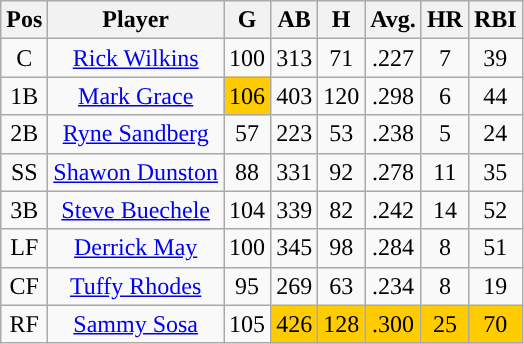<table class="wikitable sortable" style="text-align:center">
<tr>
<th>Pos</th>
<th>Player</th>
<th>G</th>
<th>AB</th>
<th>H</th>
<th>Avg.</th>
<th>HR</th>
<th>RBI</th>
</tr>
<tr>
<td>C</td>
<td><a href='#'>Rick Wilkins</a></td>
<td>100</td>
<td>313</td>
<td>71</td>
<td>.227</td>
<td>7</td>
<td>39</td>
</tr>
<tr>
<td>1B</td>
<td><a href='#'>Mark Grace</a></td>
<td style="background:#fc0;">106</td>
<td>403</td>
<td>120</td>
<td>.298</td>
<td>6</td>
<td>44</td>
</tr>
<tr>
<td>2B</td>
<td><a href='#'>Ryne Sandberg</a></td>
<td>57</td>
<td>223</td>
<td>53</td>
<td>.238</td>
<td>5</td>
<td>24</td>
</tr>
<tr>
<td>SS</td>
<td><a href='#'>Shawon Dunston</a></td>
<td>88</td>
<td>331</td>
<td>92</td>
<td>.278</td>
<td>11</td>
<td>35</td>
</tr>
<tr>
<td>3B</td>
<td><a href='#'>Steve Buechele</a></td>
<td>104</td>
<td>339</td>
<td>82</td>
<td>.242</td>
<td>14</td>
<td>52</td>
</tr>
<tr>
<td>LF</td>
<td><a href='#'>Derrick May</a></td>
<td>100</td>
<td>345</td>
<td>98</td>
<td>.284</td>
<td>8</td>
<td>51</td>
</tr>
<tr>
<td>CF</td>
<td><a href='#'>Tuffy Rhodes</a></td>
<td>95</td>
<td>269</td>
<td>63</td>
<td>.234</td>
<td>8</td>
<td>19</td>
</tr>
<tr>
<td>RF</td>
<td><a href='#'>Sammy Sosa</a></td>
<td>105</td>
<td style="background:#fc0;">426</td>
<td style="background:#fc0;">128</td>
<td style="background:#fc0;">.300</td>
<td style="background:#fc0;">25</td>
<td style="background:#fc0;">70</td>
</tr>
</table>
